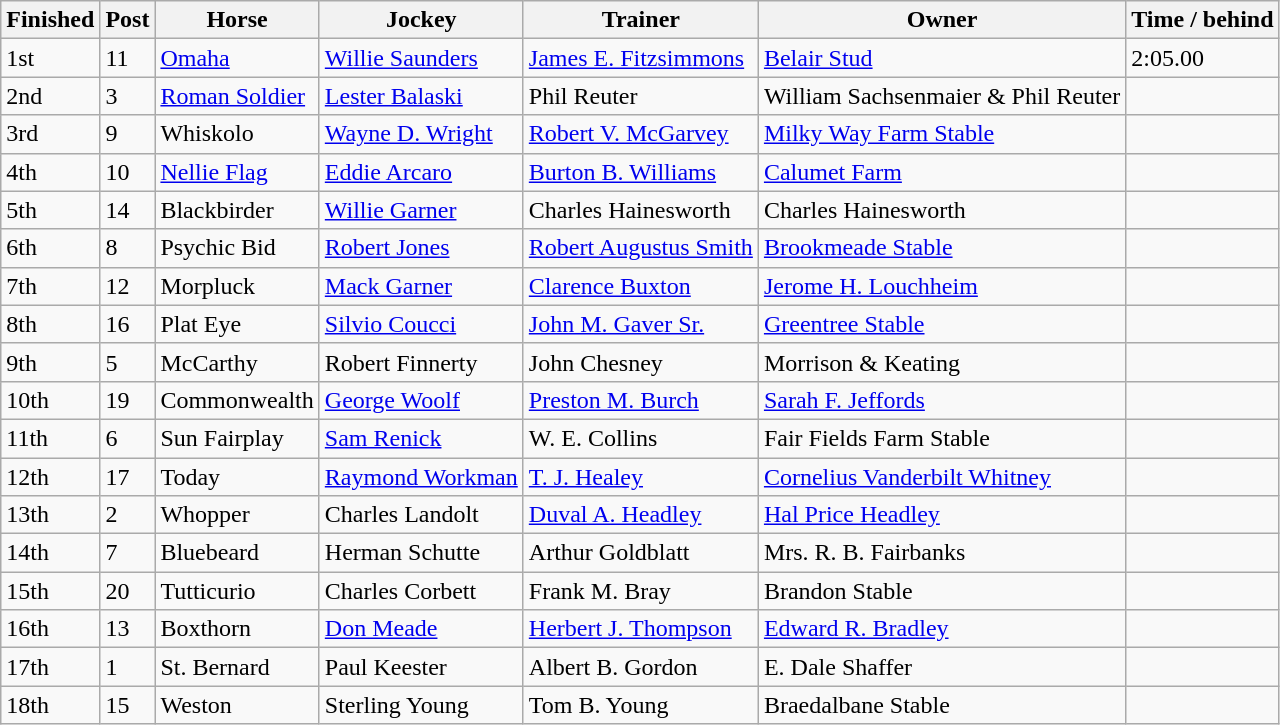<table class="wikitable">
<tr>
<th>Finished</th>
<th>Post</th>
<th>Horse</th>
<th>Jockey</th>
<th>Trainer</th>
<th>Owner</th>
<th>Time / behind</th>
</tr>
<tr>
<td>1st</td>
<td>11</td>
<td><a href='#'>Omaha</a></td>
<td><a href='#'>Willie Saunders</a></td>
<td><a href='#'>James E. Fitzsimmons</a></td>
<td><a href='#'>Belair Stud</a></td>
<td>2:05.00</td>
</tr>
<tr>
<td>2nd</td>
<td>3</td>
<td><a href='#'>Roman Soldier</a></td>
<td><a href='#'>Lester Balaski</a></td>
<td>Phil Reuter</td>
<td>William Sachsenmaier & Phil Reuter</td>
<td></td>
</tr>
<tr>
<td>3rd</td>
<td>9</td>
<td>Whiskolo</td>
<td><a href='#'>Wayne D. Wright</a></td>
<td><a href='#'>Robert V. McGarvey</a></td>
<td><a href='#'>Milky Way Farm Stable</a></td>
<td></td>
</tr>
<tr>
<td>4th</td>
<td>10</td>
<td><a href='#'>Nellie Flag</a></td>
<td><a href='#'>Eddie Arcaro</a></td>
<td><a href='#'>Burton B. Williams</a></td>
<td><a href='#'>Calumet Farm</a></td>
<td></td>
</tr>
<tr>
<td>5th</td>
<td>14</td>
<td>Blackbirder</td>
<td><a href='#'>Willie Garner</a></td>
<td>Charles Hainesworth</td>
<td>Charles Hainesworth</td>
<td></td>
</tr>
<tr>
<td>6th</td>
<td>8</td>
<td>Psychic Bid</td>
<td><a href='#'>Robert Jones</a></td>
<td><a href='#'>Robert Augustus Smith</a></td>
<td><a href='#'>Brookmeade Stable</a></td>
<td></td>
</tr>
<tr>
<td>7th</td>
<td>12</td>
<td>Morpluck</td>
<td><a href='#'>Mack Garner</a></td>
<td><a href='#'>Clarence Buxton</a></td>
<td><a href='#'>Jerome H. Louchheim</a></td>
<td></td>
</tr>
<tr>
<td>8th</td>
<td>16</td>
<td>Plat Eye</td>
<td><a href='#'>Silvio Coucci</a></td>
<td><a href='#'>John M. Gaver Sr.</a></td>
<td><a href='#'>Greentree Stable</a></td>
<td></td>
</tr>
<tr>
<td>9th</td>
<td>5</td>
<td>McCarthy</td>
<td>Robert Finnerty</td>
<td>John Chesney</td>
<td>Morrison & Keating</td>
<td></td>
</tr>
<tr>
<td>10th</td>
<td>19</td>
<td>Commonwealth</td>
<td><a href='#'>George Woolf</a></td>
<td><a href='#'>Preston M. Burch</a></td>
<td><a href='#'>Sarah F. Jeffords</a></td>
<td></td>
</tr>
<tr>
<td>11th</td>
<td>6</td>
<td>Sun Fairplay</td>
<td><a href='#'>Sam Renick</a></td>
<td>W. E. Collins</td>
<td>Fair Fields Farm Stable</td>
<td></td>
</tr>
<tr>
<td>12th</td>
<td>17</td>
<td>Today</td>
<td><a href='#'>Raymond Workman</a></td>
<td><a href='#'>T. J. Healey</a></td>
<td><a href='#'>Cornelius Vanderbilt Whitney</a></td>
<td></td>
</tr>
<tr>
<td>13th</td>
<td>2</td>
<td>Whopper</td>
<td>Charles Landolt</td>
<td><a href='#'>Duval A. Headley</a></td>
<td><a href='#'>Hal Price Headley</a></td>
<td></td>
</tr>
<tr>
<td>14th</td>
<td>7</td>
<td>Bluebeard</td>
<td>Herman Schutte</td>
<td>Arthur Goldblatt</td>
<td>Mrs. R. B. Fairbanks</td>
<td></td>
</tr>
<tr>
<td>15th</td>
<td>20</td>
<td>Tutticurio</td>
<td>Charles Corbett</td>
<td>Frank M. Bray</td>
<td>Brandon Stable</td>
<td></td>
</tr>
<tr>
<td>16th</td>
<td>13</td>
<td>Boxthorn</td>
<td><a href='#'>Don Meade</a></td>
<td><a href='#'>Herbert J. Thompson</a></td>
<td><a href='#'>Edward R. Bradley</a></td>
<td></td>
</tr>
<tr>
<td>17th</td>
<td>1</td>
<td>St. Bernard</td>
<td>Paul Keester</td>
<td>Albert B. Gordon</td>
<td>E. Dale Shaffer</td>
<td></td>
</tr>
<tr>
<td>18th</td>
<td>15</td>
<td>Weston</td>
<td>Sterling Young</td>
<td>Tom B. Young</td>
<td>Braedalbane Stable</td>
<td></td>
</tr>
</table>
